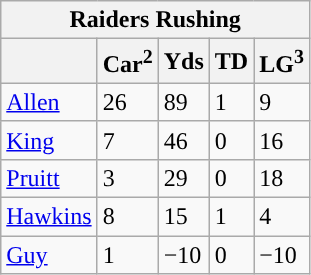<table class="wikitable">
<tr>
<th colspan="5">Raiders Rushing</th>
</tr>
<tr>
<th></th>
<th>Car<sup>2</sup></th>
<th>Yds</th>
<th>TD</th>
<th>LG<sup>3</sup></th>
</tr>
<tr>
<td><a href='#'>Allen</a></td>
<td>26</td>
<td>89</td>
<td>1</td>
<td>9</td>
</tr>
<tr>
<td><a href='#'>King</a></td>
<td>7</td>
<td>46</td>
<td>0</td>
<td>16</td>
</tr>
<tr>
<td><a href='#'>Pruitt</a></td>
<td>3</td>
<td>29</td>
<td>0</td>
<td>18</td>
</tr>
<tr>
<td><a href='#'>Hawkins</a></td>
<td>8</td>
<td>15</td>
<td>1</td>
<td>4</td>
</tr>
<tr>
<td><a href='#'>Guy</a></td>
<td>1</td>
<td>−10</td>
<td>0</td>
<td>−10</td>
</tr>
</table>
